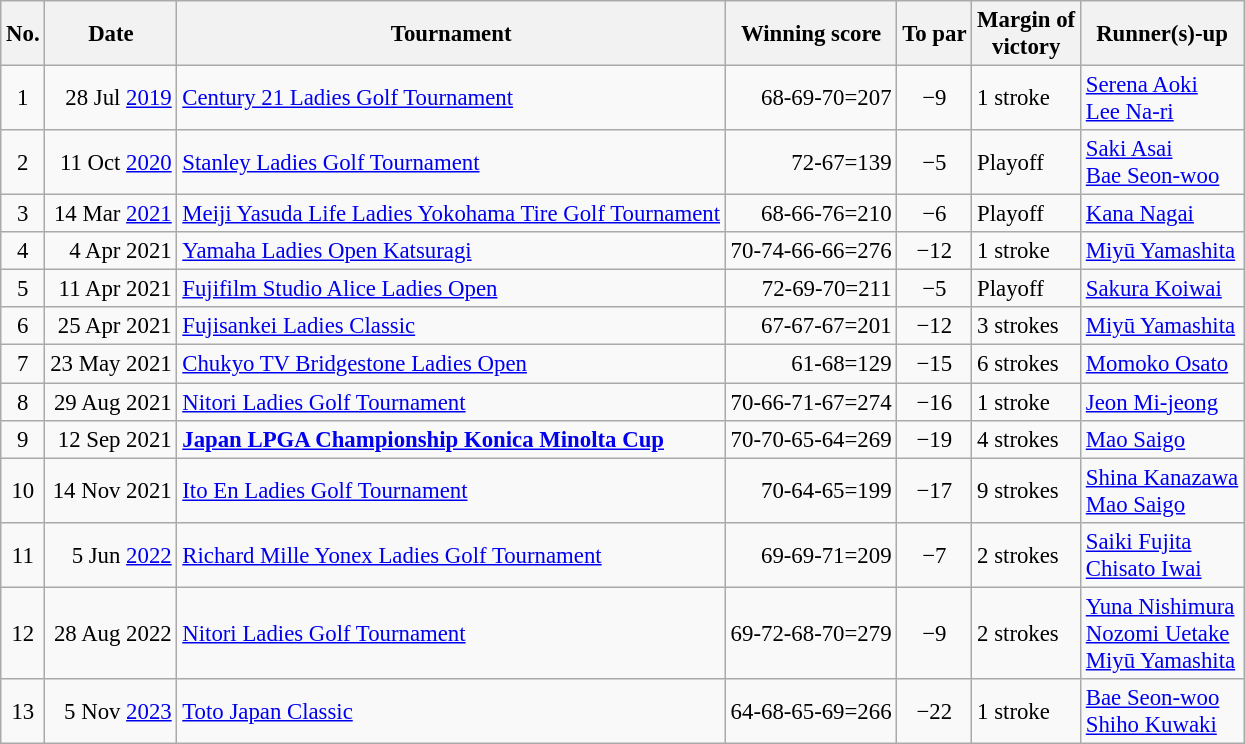<table class="wikitable" style="font-size:95%;">
<tr>
<th>No.</th>
<th>Date</th>
<th>Tournament</th>
<th>Winning score</th>
<th>To par</th>
<th>Margin of<br>victory</th>
<th>Runner(s)-up</th>
</tr>
<tr>
<td align=center>1</td>
<td align=right>28 Jul <a href='#'>2019</a></td>
<td><a href='#'>Century 21 Ladies Golf Tournament</a></td>
<td align=right>68-69-70=207</td>
<td align=center>−9</td>
<td>1 stroke</td>
<td> <a href='#'>Serena Aoki</a><br> <a href='#'>Lee Na-ri</a></td>
</tr>
<tr>
<td align=center>2</td>
<td align=right>11 Oct <a href='#'>2020</a></td>
<td><a href='#'>Stanley Ladies Golf Tournament</a></td>
<td align=right>72-67=139</td>
<td align=center>−5</td>
<td>Playoff</td>
<td> <a href='#'>Saki Asai</a><br> <a href='#'>Bae Seon-woo</a></td>
</tr>
<tr>
<td align=center>3</td>
<td align=right>14 Mar <a href='#'>2021</a></td>
<td><a href='#'>Meiji Yasuda Life Ladies Yokohama Tire Golf Tournament</a></td>
<td align=right>68-66-76=210</td>
<td align=center>−6</td>
<td>Playoff</td>
<td> <a href='#'>Kana Nagai</a></td>
</tr>
<tr>
<td align=center>4</td>
<td align=right>4 Apr 2021</td>
<td><a href='#'>Yamaha Ladies Open Katsuragi</a></td>
<td align=right>70-74-66-66=276</td>
<td align=center>−12</td>
<td>1 stroke</td>
<td> <a href='#'>Miyū Yamashita</a></td>
</tr>
<tr>
<td align=center>5</td>
<td align=right>11 Apr 2021</td>
<td><a href='#'>Fujifilm Studio Alice Ladies Open</a></td>
<td align=right>72-69-70=211</td>
<td align=center>−5</td>
<td>Playoff</td>
<td> <a href='#'>Sakura Koiwai</a></td>
</tr>
<tr>
<td align=center>6</td>
<td align=right>25 Apr 2021</td>
<td><a href='#'>Fujisankei Ladies Classic</a></td>
<td align=right>67-67-67=201</td>
<td align=center>−12</td>
<td>3 strokes</td>
<td> <a href='#'>Miyū Yamashita</a></td>
</tr>
<tr>
<td align=center>7</td>
<td align=right>23 May 2021</td>
<td><a href='#'>Chukyo TV Bridgestone Ladies Open</a></td>
<td align=right>61-68=129</td>
<td align=center>−15</td>
<td>6 strokes</td>
<td> <a href='#'>Momoko Osato</a></td>
</tr>
<tr>
<td align=center>8</td>
<td align=right>29 Aug 2021</td>
<td><a href='#'>Nitori Ladies Golf Tournament</a></td>
<td align=right>70-66-71-67=274</td>
<td align=center>−16</td>
<td>1 stroke</td>
<td> <a href='#'>Jeon Mi-jeong</a></td>
</tr>
<tr>
<td align=center>9</td>
<td align=right>12 Sep 2021</td>
<td><strong><a href='#'>Japan LPGA Championship Konica Minolta Cup</a></strong></td>
<td align=right>70-70-65-64=269</td>
<td align=center>−19</td>
<td>4 strokes</td>
<td> <a href='#'>Mao Saigo</a></td>
</tr>
<tr>
<td align=center>10</td>
<td align=right>14 Nov 2021</td>
<td><a href='#'>Ito En Ladies Golf Tournament</a></td>
<td align=right>70-64-65=199</td>
<td align=center>−17</td>
<td>9 strokes</td>
<td> <a href='#'>Shina Kanazawa</a><br> <a href='#'>Mao Saigo</a></td>
</tr>
<tr>
<td align=center>11</td>
<td align=right>5 Jun <a href='#'>2022</a></td>
<td><a href='#'>Richard Mille Yonex Ladies Golf Tournament</a></td>
<td align=right>69-69-71=209</td>
<td align=center>−7</td>
<td>2 strokes</td>
<td> <a href='#'>Saiki Fujita</a><br> <a href='#'>Chisato Iwai</a></td>
</tr>
<tr>
<td align=center>12</td>
<td align=right>28 Aug 2022</td>
<td><a href='#'>Nitori Ladies Golf Tournament</a></td>
<td align=right>69-72-68-70=279</td>
<td align=center>−9</td>
<td>2 strokes</td>
<td> <a href='#'>Yuna Nishimura</a><br> <a href='#'>Nozomi Uetake</a><br> <a href='#'>Miyū Yamashita</a></td>
</tr>
<tr>
<td align=center>13</td>
<td align=right>5 Nov <a href='#'>2023</a></td>
<td><a href='#'>Toto Japan Classic</a></td>
<td align=right>64-68-65-69=266</td>
<td align=center>−22</td>
<td>1 stroke</td>
<td> <a href='#'>Bae Seon-woo</a><br> <a href='#'>Shiho Kuwaki</a></td>
</tr>
</table>
